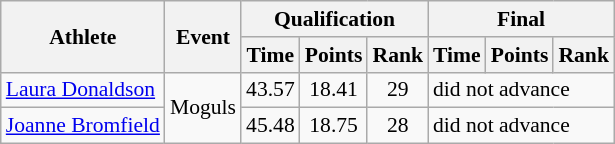<table class="wikitable" style="font-size:90%">
<tr>
<th rowspan="2">Athlete</th>
<th rowspan="2">Event</th>
<th colspan="3">Qualification</th>
<th colspan="3">Final</th>
</tr>
<tr>
<th>Time</th>
<th>Points</th>
<th>Rank</th>
<th>Time</th>
<th>Points</th>
<th>Rank</th>
</tr>
<tr>
<td><a href='#'>Laura Donaldson</a></td>
<td rowspan="2">Moguls</td>
<td align="center">43.57</td>
<td align="center">18.41</td>
<td align="center">29</td>
<td colspan="3">did not advance</td>
</tr>
<tr>
<td><a href='#'>Joanne Bromfield</a></td>
<td align="center">45.48</td>
<td align="center">18.75</td>
<td align="center">28</td>
<td colspan="3">did not advance</td>
</tr>
</table>
